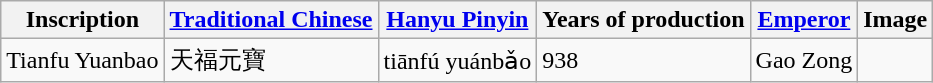<table class="wikitable">
<tr>
<th>Inscription</th>
<th><a href='#'>Traditional Chinese</a></th>
<th><a href='#'>Hanyu Pinyin</a></th>
<th>Years of production</th>
<th><a href='#'>Emperor</a></th>
<th>Image</th>
</tr>
<tr>
<td>Tianfu Yuanbao</td>
<td>天福元寶</td>
<td>tiānfú yuánbǎo</td>
<td>938</td>
<td>Gao Zong</td>
<td></td>
</tr>
</table>
